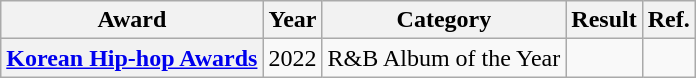<table class="wikitable plainrowheaders">
<tr>
<th>Award</th>
<th>Year</th>
<th>Category</th>
<th>Result</th>
<th>Ref.</th>
</tr>
<tr>
<th scope="row"><a href='#'>Korean Hip-hop Awards</a></th>
<td>2022</td>
<td>R&B Album of the Year</td>
<td></td>
<td></td>
</tr>
</table>
